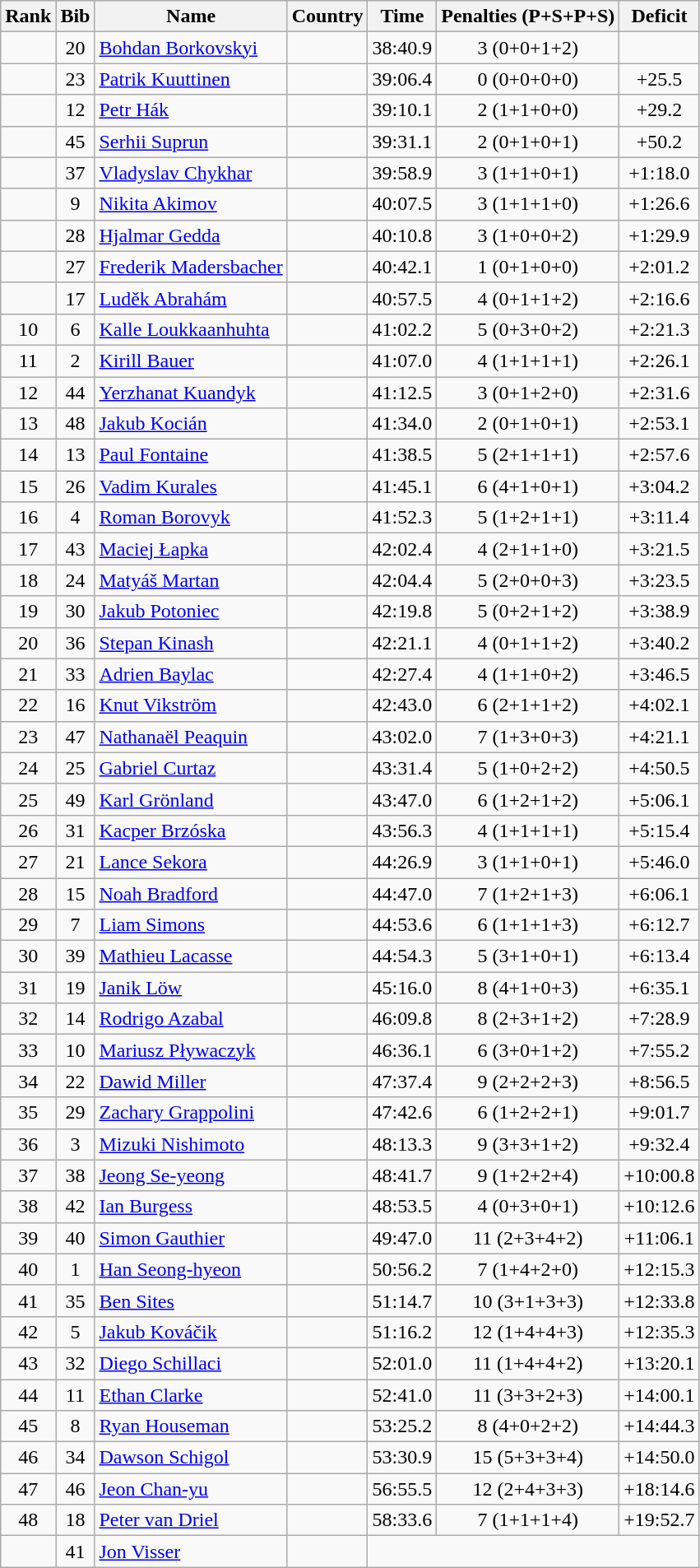<table class="wikitable sortable" style="text-align:center">
<tr>
<th>Rank</th>
<th>Bib</th>
<th>Name</th>
<th>Country</th>
<th>Time</th>
<th>Penalties (P+S+P+S)</th>
<th>Deficit</th>
</tr>
<tr>
<td></td>
<td>20</td>
<td align=left><a href='#'>Bohdan Borkovskyi</a></td>
<td align=left></td>
<td>38:40.9</td>
<td>3 (0+0+1+2)</td>
<td></td>
</tr>
<tr>
<td></td>
<td>23</td>
<td align=left><a href='#'>Patrik Kuuttinen</a></td>
<td align=left></td>
<td>39:06.4</td>
<td>0 (0+0+0+0)</td>
<td>+25.5</td>
</tr>
<tr>
<td></td>
<td>12</td>
<td align=left><a href='#'>Petr Hák</a></td>
<td align=left></td>
<td>39:10.1</td>
<td>2 (1+1+0+0)</td>
<td>+29.2</td>
</tr>
<tr>
<td></td>
<td>45</td>
<td align=left><a href='#'>Serhii Suprun</a></td>
<td align=left></td>
<td>39:31.1</td>
<td>2 (0+1+0+1)</td>
<td>+50.2</td>
</tr>
<tr>
<td></td>
<td>37</td>
<td align=left><a href='#'>Vladyslav Chykhar</a></td>
<td align=left></td>
<td>39:58.9</td>
<td>3 (1+1+0+1)</td>
<td>+1:18.0</td>
</tr>
<tr>
<td></td>
<td>9</td>
<td align=left><a href='#'>Nikita Akimov</a></td>
<td align=left></td>
<td>40:07.5</td>
<td>3 (1+1+1+0)</td>
<td>+1:26.6</td>
</tr>
<tr>
<td></td>
<td>28</td>
<td align=left><a href='#'>Hjalmar Gedda</a></td>
<td align=left></td>
<td>40:10.8</td>
<td>3 (1+0+0+2)</td>
<td>+1:29.9</td>
</tr>
<tr>
<td></td>
<td>27</td>
<td align=left><a href='#'>Frederik Madersbacher</a></td>
<td align=left></td>
<td>40:42.1</td>
<td>1 (0+1+0+0)</td>
<td>+2:01.2</td>
</tr>
<tr>
<td></td>
<td>17</td>
<td align=left><a href='#'>Luděk Abrahám</a></td>
<td align=left></td>
<td>40:57.5</td>
<td>4 (0+1+1+2)</td>
<td>+2:16.6</td>
</tr>
<tr>
<td>10</td>
<td>6</td>
<td align=left><a href='#'>Kalle Loukkaanhuhta</a></td>
<td align=left></td>
<td>41:02.2</td>
<td>5 (0+3+0+2)</td>
<td>+2:21.3</td>
</tr>
<tr>
<td>11</td>
<td>2</td>
<td align=left><a href='#'>Kirill Bauer</a></td>
<td align=left></td>
<td>41:07.0</td>
<td>4 (1+1+1+1)</td>
<td>+2:26.1</td>
</tr>
<tr>
<td>12</td>
<td>44</td>
<td align=left><a href='#'>Yerzhanat Kuandyk</a></td>
<td align=left></td>
<td>41:12.5</td>
<td>3 (0+1+2+0)</td>
<td>+2:31.6</td>
</tr>
<tr>
<td>13</td>
<td>48</td>
<td align=left><a href='#'>Jakub Kocián</a></td>
<td align=left></td>
<td>41:34.0</td>
<td>2 (0+1+0+1)</td>
<td>+2:53.1</td>
</tr>
<tr>
<td>14</td>
<td>13</td>
<td align=left><a href='#'>Paul Fontaine</a></td>
<td align=left></td>
<td>41:38.5</td>
<td>5 (2+1+1+1)</td>
<td>+2:57.6</td>
</tr>
<tr>
<td>15</td>
<td>26</td>
<td align=left><a href='#'>Vadim Kurales</a></td>
<td align=left></td>
<td>41:45.1</td>
<td>6 (4+1+0+1)</td>
<td>+3:04.2</td>
</tr>
<tr>
<td>16</td>
<td>4</td>
<td align=left><a href='#'>Roman Borovyk</a></td>
<td align=left></td>
<td>41:52.3</td>
<td>5 (1+2+1+1)</td>
<td>+3:11.4</td>
</tr>
<tr>
<td>17</td>
<td>43</td>
<td align=left><a href='#'>Maciej Łapka</a></td>
<td align=left></td>
<td>42:02.4</td>
<td>4 (2+1+1+0)</td>
<td>+3:21.5</td>
</tr>
<tr>
<td>18</td>
<td>24</td>
<td align=left><a href='#'>Matyáš Martan</a></td>
<td align=left></td>
<td>42:04.4</td>
<td>5 (2+0+0+3)</td>
<td>+3:23.5</td>
</tr>
<tr>
<td>19</td>
<td>30</td>
<td align=left><a href='#'>Jakub Potoniec</a></td>
<td align=left></td>
<td>42:19.8</td>
<td>5 (0+2+1+2)</td>
<td>+3:38.9</td>
</tr>
<tr>
<td>20</td>
<td>36</td>
<td align=left><a href='#'>Stepan Kinash</a></td>
<td align=left></td>
<td>42:21.1</td>
<td>4 (0+1+1+2)</td>
<td>+3:40.2</td>
</tr>
<tr>
<td>21</td>
<td>33</td>
<td align=left><a href='#'>Adrien Baylac</a></td>
<td align=left></td>
<td>42:27.4</td>
<td>4 (1+1+0+2)</td>
<td>+3:46.5</td>
</tr>
<tr>
<td>22</td>
<td>16</td>
<td align=left><a href='#'>Knut Vikström</a></td>
<td align=left></td>
<td>42:43.0</td>
<td>6 (2+1+1+2)</td>
<td>+4:02.1</td>
</tr>
<tr>
<td>23</td>
<td>47</td>
<td align=left><a href='#'>Nathanaël Peaquin</a></td>
<td align=left></td>
<td>43:02.0</td>
<td>7 (1+3+0+3)</td>
<td>+4:21.1</td>
</tr>
<tr>
<td>24</td>
<td>25</td>
<td align=left><a href='#'>Gabriel Curtaz</a></td>
<td align=left></td>
<td>43:31.4</td>
<td>5 (1+0+2+2)</td>
<td>+4:50.5</td>
</tr>
<tr>
<td>25</td>
<td>49</td>
<td align=left><a href='#'>Karl Grönland</a></td>
<td align=left></td>
<td>43:47.0</td>
<td>6 (1+2+1+2)</td>
<td>+5:06.1</td>
</tr>
<tr>
<td>26</td>
<td>31</td>
<td align=left><a href='#'>Kacper Brzóska</a></td>
<td align=left></td>
<td>43:56.3</td>
<td>4 (1+1+1+1)</td>
<td>+5:15.4</td>
</tr>
<tr>
<td>27</td>
<td>21</td>
<td align=left><a href='#'>Lance Sekora</a></td>
<td align=left></td>
<td>44:26.9</td>
<td>3 (1+1+0+1)</td>
<td>+5:46.0</td>
</tr>
<tr>
<td>28</td>
<td>15</td>
<td align=left><a href='#'>Noah Bradford</a></td>
<td align=left></td>
<td>44:47.0</td>
<td>7 (1+2+1+3)</td>
<td>+6:06.1</td>
</tr>
<tr>
<td>29</td>
<td>7</td>
<td align=left><a href='#'>Liam Simons</a></td>
<td align=left></td>
<td>44:53.6</td>
<td>6 (1+1+1+3)</td>
<td>+6:12.7</td>
</tr>
<tr>
<td>30</td>
<td>39</td>
<td align=left><a href='#'>Mathieu Lacasse</a></td>
<td align=left></td>
<td>44:54.3</td>
<td>5 (3+1+0+1)</td>
<td>+6:13.4</td>
</tr>
<tr>
<td>31</td>
<td>19</td>
<td align=left><a href='#'>Janik Löw</a></td>
<td align=left></td>
<td>45:16.0</td>
<td>8 (4+1+0+3)</td>
<td>+6:35.1</td>
</tr>
<tr>
<td>32</td>
<td>14</td>
<td align=left><a href='#'>Rodrigo Azabal</a></td>
<td align=left></td>
<td>46:09.8</td>
<td>8 (2+3+1+2)</td>
<td>+7:28.9</td>
</tr>
<tr>
<td>33</td>
<td>10</td>
<td align=left><a href='#'>Mariusz Pływaczyk</a></td>
<td align=left></td>
<td>46:36.1</td>
<td>6 (3+0+1+2)</td>
<td>+7:55.2</td>
</tr>
<tr>
<td>34</td>
<td>22</td>
<td align=left><a href='#'>Dawid Miller</a></td>
<td align=left></td>
<td>47:37.4</td>
<td>9 (2+2+2+3)</td>
<td>+8:56.5</td>
</tr>
<tr>
<td>35</td>
<td>29</td>
<td align=left><a href='#'>Zachary Grappolini</a></td>
<td align=left></td>
<td>47:42.6</td>
<td>6 (1+2+2+1)</td>
<td>+9:01.7</td>
</tr>
<tr>
<td>36</td>
<td>3</td>
<td align=left><a href='#'>Mizuki Nishimoto</a></td>
<td align=left></td>
<td>48:13.3</td>
<td>9 (3+3+1+2)</td>
<td>+9:32.4</td>
</tr>
<tr>
<td>37</td>
<td>38</td>
<td align=left><a href='#'>Jeong Se-yeong</a></td>
<td align=left></td>
<td>48:41.7</td>
<td>9 (1+2+2+4)</td>
<td>+10:00.8</td>
</tr>
<tr>
<td>38</td>
<td>42</td>
<td align=left><a href='#'>Ian Burgess</a></td>
<td align=left></td>
<td>48:53.5</td>
<td>4 (0+3+0+1)</td>
<td>+10:12.6</td>
</tr>
<tr>
<td>39</td>
<td>40</td>
<td align=left><a href='#'>Simon Gauthier</a></td>
<td align=left></td>
<td>49:47.0</td>
<td>11 (2+3+4+2)</td>
<td>+11:06.1</td>
</tr>
<tr>
<td>40</td>
<td>1</td>
<td align=left><a href='#'>Han Seong-hyeon</a></td>
<td align=left></td>
<td>50:56.2</td>
<td>7 (1+4+2+0)</td>
<td>+12:15.3</td>
</tr>
<tr>
<td>41</td>
<td>35</td>
<td align=left><a href='#'>Ben Sites</a></td>
<td align=left></td>
<td>51:14.7</td>
<td>10 (3+1+3+3)</td>
<td>+12:33.8</td>
</tr>
<tr>
<td>42</td>
<td>5</td>
<td align=left><a href='#'>Jakub Kováčik</a></td>
<td align=left></td>
<td>51:16.2</td>
<td>12 (1+4+4+3)</td>
<td>+12:35.3</td>
</tr>
<tr>
<td>43</td>
<td>32</td>
<td align=left><a href='#'>Diego Schillaci</a></td>
<td align=left></td>
<td>52:01.0</td>
<td>11 (1+4+4+2)</td>
<td>+13:20.1</td>
</tr>
<tr>
<td>44</td>
<td>11</td>
<td align=left><a href='#'>Ethan Clarke</a></td>
<td align=left></td>
<td>52:41.0</td>
<td>11 (3+3+2+3)</td>
<td>+14:00.1</td>
</tr>
<tr>
<td>45</td>
<td>8</td>
<td align=left><a href='#'>Ryan Houseman</a></td>
<td align=left></td>
<td>53:25.2</td>
<td>8 (4+0+2+2)</td>
<td>+14:44.3</td>
</tr>
<tr>
<td>46</td>
<td>34</td>
<td align=left><a href='#'>Dawson Schigol</a></td>
<td align=left></td>
<td>53:30.9</td>
<td>15 (5+3+3+4)</td>
<td>+14:50.0</td>
</tr>
<tr>
<td>47</td>
<td>46</td>
<td align=left><a href='#'>Jeon Chan-yu</a></td>
<td align=left></td>
<td>56:55.5</td>
<td>12 (2+4+3+3)</td>
<td>+18:14.6</td>
</tr>
<tr>
<td>48</td>
<td>18</td>
<td align=left><a href='#'>Peter van Driel</a></td>
<td align=left></td>
<td>58:33.6</td>
<td>7 (1+1+1+4)</td>
<td>+19:52.7</td>
</tr>
<tr>
<td></td>
<td>41</td>
<td align=left><a href='#'>Jon Visser</a></td>
<td align=left></td>
<td colspan=3></td>
</tr>
</table>
